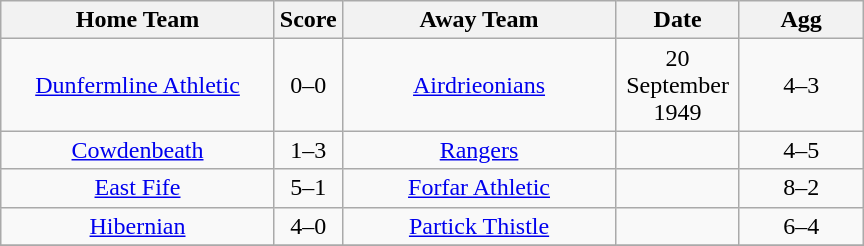<table class="wikitable" style="text-align:center;">
<tr>
<th width=175>Home Team</th>
<th width=20>Score</th>
<th width=175>Away Team</th>
<th width= 75>Date</th>
<th width= 75>Agg</th>
</tr>
<tr>
<td><a href='#'>Dunfermline Athletic</a></td>
<td>0–0</td>
<td><a href='#'>Airdrieonians</a></td>
<td>20 September 1949</td>
<td>4–3</td>
</tr>
<tr>
<td><a href='#'>Cowdenbeath</a></td>
<td>1–3</td>
<td><a href='#'>Rangers</a></td>
<td></td>
<td>4–5</td>
</tr>
<tr>
<td><a href='#'>East Fife</a></td>
<td>5–1</td>
<td><a href='#'>Forfar Athletic</a></td>
<td></td>
<td>8–2</td>
</tr>
<tr>
<td><a href='#'>Hibernian</a></td>
<td>4–0</td>
<td><a href='#'>Partick Thistle</a></td>
<td></td>
<td>6–4</td>
</tr>
<tr>
</tr>
</table>
